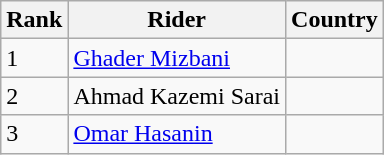<table class="wikitable">
<tr>
<th>Rank</th>
<th>Rider</th>
<th>Country</th>
</tr>
<tr>
<td>1</td>
<td><a href='#'>Ghader Mizbani</a></td>
<td></td>
</tr>
<tr>
<td>2</td>
<td>Ahmad Kazemi Sarai</td>
<td></td>
</tr>
<tr>
<td>3</td>
<td><a href='#'>Omar Hasanin</a></td>
<td></td>
</tr>
</table>
